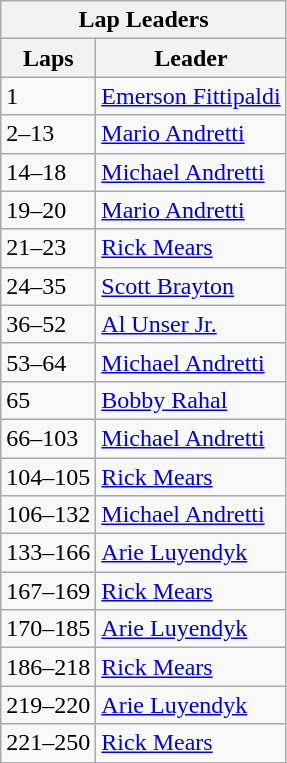<table class="wikitable">
<tr>
<th colspan=2>Lap Leaders</th>
</tr>
<tr>
<th>Laps</th>
<th>Leader</th>
</tr>
<tr>
<td>1</td>
<td><a href='#'>Emerson Fittipaldi</a></td>
</tr>
<tr>
<td>2–13</td>
<td><a href='#'>Mario Andretti</a></td>
</tr>
<tr>
<td>14–18</td>
<td><a href='#'>Michael Andretti</a></td>
</tr>
<tr>
<td>19–20</td>
<td><a href='#'>Mario Andretti</a></td>
</tr>
<tr>
<td>21–23</td>
<td><a href='#'>Rick Mears</a></td>
</tr>
<tr>
<td>24–35</td>
<td><a href='#'>Scott Brayton</a></td>
</tr>
<tr>
<td>36–52</td>
<td><a href='#'>Al Unser Jr.</a></td>
</tr>
<tr>
<td>53–64</td>
<td><a href='#'>Michael Andretti</a></td>
</tr>
<tr>
<td>65</td>
<td><a href='#'>Bobby Rahal</a></td>
</tr>
<tr>
<td>66–103</td>
<td><a href='#'>Michael Andretti</a></td>
</tr>
<tr>
<td>104–105</td>
<td><a href='#'>Rick Mears</a></td>
</tr>
<tr>
<td>106–132</td>
<td><a href='#'>Michael Andretti</a></td>
</tr>
<tr>
<td>133–166</td>
<td><a href='#'>Arie Luyendyk</a></td>
</tr>
<tr>
<td>167–169</td>
<td><a href='#'>Rick Mears</a></td>
</tr>
<tr>
<td>170–185</td>
<td><a href='#'>Arie Luyendyk</a></td>
</tr>
<tr>
<td>186–218</td>
<td><a href='#'>Rick Mears</a></td>
</tr>
<tr>
<td>219–220</td>
<td><a href='#'>Arie Luyendyk</a></td>
</tr>
<tr>
<td>221–250</td>
<td><a href='#'>Rick Mears</a></td>
</tr>
<tr>
</tr>
</table>
